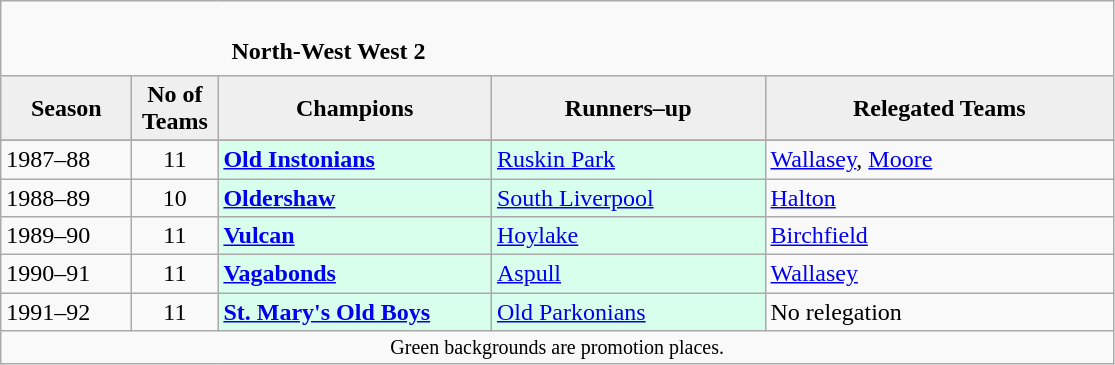<table class="wikitable" style="text-align: left;">
<tr>
<td colspan="11" cellpadding="0" cellspacing="0"><br><table border="0" style="width:100%;" cellpadding="0" cellspacing="0">
<tr>
<td style="width:20%; border:0;"></td>
<td style="border:0;"><strong>North-West West 2</strong></td>
<td style="width:20%; border:0;"></td>
</tr>
</table>
</td>
</tr>
<tr>
<th style="background:#efefef; width:80px;">Season</th>
<th style="background:#efefef; width:50px;">No of Teams</th>
<th style="background:#efefef; width:175px;">Champions</th>
<th style="background:#efefef; width:175px;">Runners–up</th>
<th style="background:#efefef; width:225px;">Relegated Teams</th>
</tr>
<tr align=left>
</tr>
<tr>
<td>1987–88</td>
<td style="text-align: center;">11</td>
<td style="background:#d8ffeb;"><strong><a href='#'>Old Instonians</a></strong></td>
<td style="background:#d8ffeb;"><a href='#'>Ruskin Park</a></td>
<td><a href='#'>Wallasey</a>, <a href='#'>Moore</a></td>
</tr>
<tr>
<td>1988–89</td>
<td style="text-align: center;">10</td>
<td style="background:#d8ffeb;"><strong><a href='#'>Oldershaw</a></strong></td>
<td style="background:#d8ffeb;"><a href='#'>South Liverpool</a></td>
<td><a href='#'>Halton</a></td>
</tr>
<tr>
<td>1989–90</td>
<td style="text-align: center;">11</td>
<td style="background:#d8ffeb;"><strong><a href='#'>Vulcan</a></strong></td>
<td style="background:#d8ffeb;"><a href='#'>Hoylake</a></td>
<td><a href='#'>Birchfield</a></td>
</tr>
<tr>
<td>1990–91</td>
<td style="text-align: center;">11</td>
<td style="background:#d8ffeb;"><strong><a href='#'>Vagabonds</a></strong></td>
<td style="background:#d8ffeb;"><a href='#'>Aspull</a></td>
<td><a href='#'>Wallasey</a></td>
</tr>
<tr>
<td>1991–92</td>
<td style="text-align: center;">11</td>
<td style="background:#d8ffeb;"><strong><a href='#'>St. Mary's Old Boys</a></strong></td>
<td style="background:#d8ffeb;"><a href='#'>Old Parkonians</a></td>
<td>No relegation</td>
</tr>
<tr>
<td colspan="15"  style="border:0; font-size:smaller; text-align:center;">Green backgrounds are promotion places.</td>
</tr>
</table>
